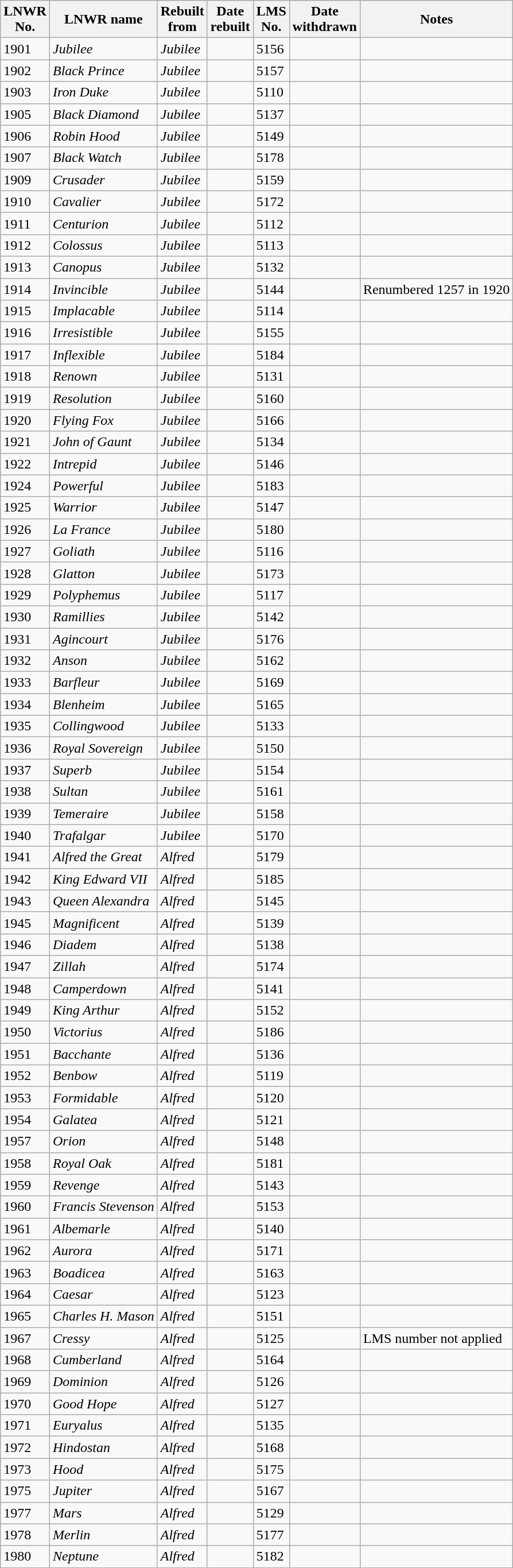<table class="wikitable sortable collapsible collapsed">
<tr>
<th>LNWR<br>No.</th>
<th>LNWR name</th>
<th>Rebuilt<br>from</th>
<th>Date<br>rebuilt</th>
<th>LMS<br>No.</th>
<th>Date<br>withdrawn</th>
<th>Notes</th>
</tr>
<tr>
<td>1901</td>
<td><em>Jubilee</em></td>
<td><em>Jubilee</em></td>
<td></td>
<td>5156</td>
<td></td>
<td></td>
</tr>
<tr>
<td>1902</td>
<td><em>Black Prince</em></td>
<td><em>Jubilee</em></td>
<td></td>
<td>5157</td>
<td></td>
<td></td>
</tr>
<tr>
<td>1903</td>
<td><em>Iron Duke</em></td>
<td><em>Jubilee</em></td>
<td></td>
<td>5110</td>
<td></td>
<td></td>
</tr>
<tr>
<td>1905</td>
<td><em>Black Diamond</em></td>
<td><em>Jubilee</em></td>
<td></td>
<td>5137</td>
<td></td>
<td></td>
</tr>
<tr>
<td>1906</td>
<td><em>Robin Hood</em></td>
<td><em>Jubilee</em></td>
<td></td>
<td>5149</td>
<td></td>
<td></td>
</tr>
<tr>
<td>1907</td>
<td><em>Black Watch</em></td>
<td><em>Jubilee</em></td>
<td></td>
<td>5178</td>
<td></td>
<td></td>
</tr>
<tr>
<td>1909</td>
<td><em>Crusader</em></td>
<td><em>Jubilee</em></td>
<td></td>
<td>5159</td>
<td></td>
<td></td>
</tr>
<tr>
<td>1910</td>
<td><em>Cavalier</em></td>
<td><em>Jubilee</em></td>
<td></td>
<td>5172</td>
<td></td>
<td></td>
</tr>
<tr>
<td>1911</td>
<td><em>Centurion</em></td>
<td><em>Jubilee</em></td>
<td></td>
<td>5112</td>
<td></td>
<td></td>
</tr>
<tr>
<td>1912</td>
<td><em>Colossus</em></td>
<td><em>Jubilee</em></td>
<td></td>
<td>5113</td>
<td></td>
<td></td>
</tr>
<tr>
<td>1913</td>
<td><em>Canopus</em></td>
<td><em>Jubilee</em></td>
<td></td>
<td>5132</td>
<td></td>
<td></td>
</tr>
<tr>
<td>1914</td>
<td><em>Invincible</em></td>
<td><em>Jubilee</em></td>
<td></td>
<td>5144</td>
<td></td>
<td>Renumbered 1257 in 1920</td>
</tr>
<tr>
<td>1915</td>
<td><em>Implacable</em></td>
<td><em>Jubilee</em></td>
<td></td>
<td>5114</td>
<td></td>
<td></td>
</tr>
<tr>
<td>1916</td>
<td><em>Irresistible</em></td>
<td><em>Jubilee</em></td>
<td></td>
<td>5155</td>
<td></td>
<td></td>
</tr>
<tr>
<td>1917</td>
<td><em>Inflexible</em></td>
<td><em>Jubilee</em></td>
<td></td>
<td>5184</td>
<td></td>
<td></td>
</tr>
<tr>
<td>1918</td>
<td><em>Renown</em></td>
<td><em>Jubilee</em></td>
<td></td>
<td>5131</td>
<td></td>
<td></td>
</tr>
<tr>
<td>1919</td>
<td><em>Resolution</em></td>
<td><em>Jubilee</em></td>
<td></td>
<td>5160</td>
<td></td>
<td></td>
</tr>
<tr>
<td>1920</td>
<td><em>Flying Fox</em></td>
<td><em>Jubilee</em></td>
<td></td>
<td>5166</td>
<td></td>
<td></td>
</tr>
<tr>
<td>1921</td>
<td><em>John of Gaunt</em></td>
<td><em>Jubilee</em></td>
<td></td>
<td>5134</td>
<td></td>
<td></td>
</tr>
<tr>
<td>1922</td>
<td><em>Intrepid</em></td>
<td><em>Jubilee</em></td>
<td></td>
<td>5146</td>
<td></td>
<td></td>
</tr>
<tr>
<td>1924</td>
<td><em>Powerful</em></td>
<td><em>Jubilee</em></td>
<td></td>
<td>5183</td>
<td></td>
<td></td>
</tr>
<tr>
<td>1925</td>
<td><em>Warrior</em></td>
<td><em>Jubilee</em></td>
<td></td>
<td>5147</td>
<td></td>
<td></td>
</tr>
<tr>
<td>1926</td>
<td><em>La France</em></td>
<td><em>Jubilee</em></td>
<td></td>
<td>5180</td>
<td></td>
<td></td>
</tr>
<tr>
<td>1927</td>
<td><em>Goliath</em></td>
<td><em>Jubilee</em></td>
<td></td>
<td>5116</td>
<td></td>
<td></td>
</tr>
<tr>
<td>1928</td>
<td><em>Glatton</em></td>
<td><em>Jubilee</em></td>
<td></td>
<td>5173</td>
<td></td>
<td></td>
</tr>
<tr>
<td>1929</td>
<td><em>Polyphemus</em></td>
<td><em>Jubilee</em></td>
<td></td>
<td>5117</td>
<td></td>
<td></td>
</tr>
<tr>
<td>1930</td>
<td><em>Ramillies</em></td>
<td><em>Jubilee</em></td>
<td></td>
<td>5142</td>
<td></td>
<td></td>
</tr>
<tr>
<td>1931</td>
<td><em>Agincourt</em></td>
<td><em>Jubilee</em></td>
<td></td>
<td>5176</td>
<td></td>
<td></td>
</tr>
<tr>
<td>1932</td>
<td><em>Anson</em></td>
<td><em>Jubilee</em></td>
<td></td>
<td>5162</td>
<td></td>
<td></td>
</tr>
<tr>
<td>1933</td>
<td><em>Barfleur</em></td>
<td><em>Jubilee</em></td>
<td></td>
<td>5169</td>
<td></td>
<td></td>
</tr>
<tr>
<td>1934</td>
<td><em>Blenheim</em></td>
<td><em>Jubilee</em></td>
<td></td>
<td>5165</td>
<td></td>
<td></td>
</tr>
<tr>
<td>1935</td>
<td><em>Collingwood</em></td>
<td><em>Jubilee</em></td>
<td></td>
<td>5133</td>
<td></td>
<td></td>
</tr>
<tr>
<td>1936</td>
<td><em>Royal Sovereign</em></td>
<td><em>Jubilee</em></td>
<td></td>
<td>5150</td>
<td></td>
<td></td>
</tr>
<tr>
<td>1937</td>
<td><em>Superb</em></td>
<td><em>Jubilee</em></td>
<td></td>
<td>5154</td>
<td></td>
<td></td>
</tr>
<tr>
<td>1938</td>
<td><em>Sultan</em></td>
<td><em>Jubilee</em></td>
<td></td>
<td>5161</td>
<td></td>
<td></td>
</tr>
<tr>
<td>1939</td>
<td><em>Temeraire</em></td>
<td><em>Jubilee</em></td>
<td></td>
<td>5158</td>
<td></td>
<td></td>
</tr>
<tr>
<td>1940</td>
<td><em>Trafalgar</em></td>
<td><em>Jubilee</em></td>
<td></td>
<td>5170</td>
<td></td>
<td></td>
</tr>
<tr>
<td>1941</td>
<td><em>Alfred the Great</em></td>
<td><em>Alfred</em></td>
<td></td>
<td>5179</td>
<td></td>
<td></td>
</tr>
<tr>
<td>1942</td>
<td><em>King Edward VII</em></td>
<td><em>Alfred</em></td>
<td></td>
<td>5185</td>
<td></td>
<td></td>
</tr>
<tr>
<td>1943</td>
<td><em>Queen Alexandra</em></td>
<td><em>Alfred</em></td>
<td></td>
<td>5145</td>
<td></td>
<td></td>
</tr>
<tr>
<td>1945</td>
<td><em>Magnificent</em></td>
<td><em>Alfred</em></td>
<td></td>
<td>5139</td>
<td></td>
<td></td>
</tr>
<tr>
<td>1946</td>
<td><em>Diadem</em></td>
<td><em>Alfred</em></td>
<td></td>
<td>5138</td>
<td></td>
<td></td>
</tr>
<tr>
<td>1947</td>
<td><em>Zillah</em></td>
<td><em>Alfred</em></td>
<td></td>
<td>5174</td>
<td></td>
<td></td>
</tr>
<tr>
<td>1948</td>
<td><em>Camperdown</em></td>
<td><em>Alfred</em></td>
<td></td>
<td>5141</td>
<td></td>
<td></td>
</tr>
<tr>
<td>1949</td>
<td><em>King Arthur</em></td>
<td><em>Alfred</em></td>
<td></td>
<td>5152</td>
<td></td>
<td></td>
</tr>
<tr>
<td>1950</td>
<td><em>Victorius</em></td>
<td><em>Alfred</em></td>
<td></td>
<td>5186</td>
<td></td>
<td></td>
</tr>
<tr>
<td>1951</td>
<td><em>Bacchante</em></td>
<td><em>Alfred</em></td>
<td></td>
<td>5136</td>
<td></td>
<td></td>
</tr>
<tr>
<td>1952</td>
<td><em>Benbow</em></td>
<td><em>Alfred</em></td>
<td></td>
<td>5119</td>
<td></td>
<td></td>
</tr>
<tr>
<td>1953</td>
<td><em>Formidable</em></td>
<td><em>Alfred</em></td>
<td></td>
<td>5120</td>
<td></td>
<td></td>
</tr>
<tr>
<td>1954</td>
<td><em>Galatea</em></td>
<td><em>Alfred</em></td>
<td></td>
<td>5121</td>
<td></td>
<td></td>
</tr>
<tr>
<td>1957</td>
<td><em>Orion</em></td>
<td><em>Alfred</em></td>
<td></td>
<td>5148</td>
<td></td>
<td></td>
</tr>
<tr>
<td>1958</td>
<td><em>Royal Oak</em></td>
<td><em>Alfred</em></td>
<td></td>
<td>5181</td>
<td></td>
<td></td>
</tr>
<tr>
<td>1959</td>
<td><em>Revenge</em></td>
<td><em>Alfred</em></td>
<td></td>
<td>5143</td>
<td></td>
<td></td>
</tr>
<tr>
<td>1960</td>
<td><em>Francis Stevenson</em></td>
<td><em>Alfred</em></td>
<td></td>
<td>5153</td>
<td></td>
<td></td>
</tr>
<tr>
<td>1961</td>
<td><em>Albemarle</em></td>
<td><em>Alfred</em></td>
<td></td>
<td>5140</td>
<td></td>
<td></td>
</tr>
<tr>
<td>1962</td>
<td><em>Aurora</em></td>
<td><em>Alfred</em></td>
<td></td>
<td>5171</td>
<td></td>
<td></td>
</tr>
<tr>
<td>1963</td>
<td><em>Boadicea</em></td>
<td><em>Alfred</em></td>
<td></td>
<td>5163</td>
<td></td>
<td></td>
</tr>
<tr>
<td>1964</td>
<td><em>Caesar</em></td>
<td><em>Alfred</em></td>
<td></td>
<td>5123</td>
<td></td>
<td></td>
</tr>
<tr>
<td>1965</td>
<td><em>Charles H. Mason</em></td>
<td><em>Alfred</em></td>
<td></td>
<td>5151</td>
<td></td>
<td></td>
</tr>
<tr>
<td>1967</td>
<td><em>Cressy</em></td>
<td><em>Alfred</em></td>
<td></td>
<td>5125</td>
<td></td>
<td>LMS number not applied</td>
</tr>
<tr>
<td>1968</td>
<td><em>Cumberland</em></td>
<td><em>Alfred</em></td>
<td></td>
<td>5164</td>
<td></td>
<td></td>
</tr>
<tr>
<td>1969</td>
<td><em>Dominion</em></td>
<td><em>Alfred</em></td>
<td></td>
<td>5126</td>
<td></td>
<td></td>
</tr>
<tr>
<td>1970</td>
<td><em>Good Hope</em></td>
<td><em>Alfred</em></td>
<td></td>
<td>5127</td>
<td></td>
<td></td>
</tr>
<tr>
<td>1971</td>
<td><em>Euryalus</em></td>
<td><em>Alfred</em></td>
<td></td>
<td>5135</td>
<td></td>
<td></td>
</tr>
<tr>
<td>1972</td>
<td><em>Hindostan</em></td>
<td><em>Alfred</em></td>
<td></td>
<td>5168</td>
<td></td>
<td></td>
</tr>
<tr>
<td>1973</td>
<td><em>Hood</em></td>
<td><em>Alfred</em></td>
<td></td>
<td>5175</td>
<td></td>
<td></td>
</tr>
<tr>
<td>1975</td>
<td><em>Jupiter</em></td>
<td><em>Alfred</em></td>
<td></td>
<td>5167</td>
<td></td>
<td></td>
</tr>
<tr>
<td>1977</td>
<td><em>Mars</em></td>
<td><em>Alfred</em></td>
<td></td>
<td>5129</td>
<td></td>
<td></td>
</tr>
<tr>
<td>1978</td>
<td><em>Merlin</em></td>
<td><em>Alfred</em></td>
<td></td>
<td>5177</td>
<td></td>
<td></td>
</tr>
<tr>
<td>1980</td>
<td><em>Neptune</em></td>
<td><em>Alfred</em></td>
<td></td>
<td>5182</td>
<td></td>
<td></td>
</tr>
<tr>
</tr>
</table>
